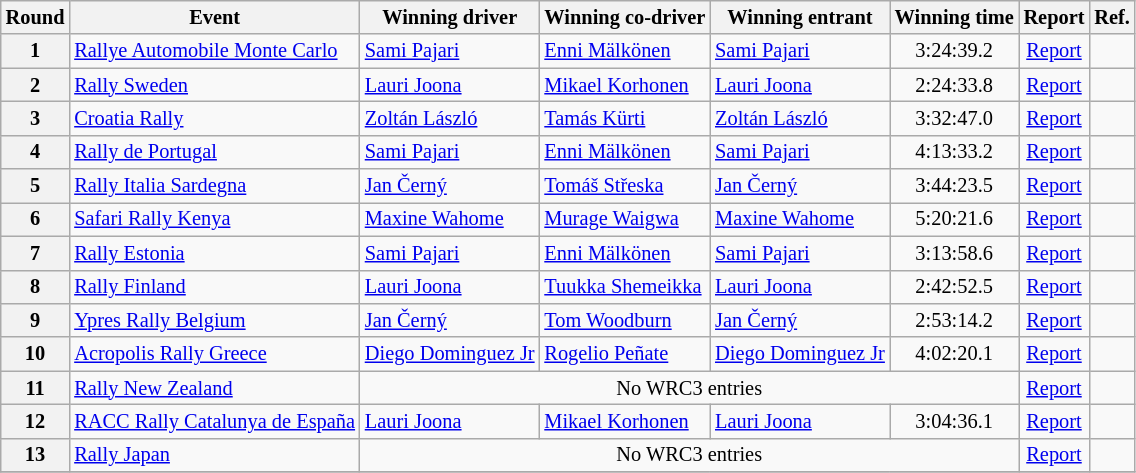<table class="wikitable" style="font-size: 85%;">
<tr>
<th>Round</th>
<th>Event</th>
<th>Winning driver</th>
<th>Winning co-driver</th>
<th>Winning entrant</th>
<th>Winning time</th>
<th>Report</th>
<th>Ref.</th>
</tr>
<tr>
<th>1</th>
<td> <a href='#'>Rallye Automobile Monte Carlo</a></td>
<td> <a href='#'>Sami Pajari</a></td>
<td> <a href='#'>Enni Mälkönen</a></td>
<td> <a href='#'>Sami Pajari</a></td>
<td align="center">3:24:39.2</td>
<td align="center"><a href='#'>Report</a></td>
<td align="center"></td>
</tr>
<tr>
<th>2</th>
<td> <a href='#'>Rally Sweden</a></td>
<td> <a href='#'>Lauri Joona</a></td>
<td> <a href='#'>Mikael Korhonen</a></td>
<td> <a href='#'>Lauri Joona</a></td>
<td align="center">2:24:33.8</td>
<td align="center"><a href='#'>Report</a></td>
<td align="center"></td>
</tr>
<tr>
<th>3</th>
<td> <a href='#'>Croatia Rally</a></td>
<td> <a href='#'>Zoltán László</a></td>
<td> <a href='#'>Tamás Kürti</a></td>
<td> <a href='#'>Zoltán László</a></td>
<td align="center">3:32:47.0</td>
<td align="center"><a href='#'>Report</a></td>
<td align="center"></td>
</tr>
<tr>
<th>4</th>
<td> <a href='#'>Rally de Portugal</a></td>
<td> <a href='#'>Sami Pajari</a></td>
<td> <a href='#'>Enni Mälkönen</a></td>
<td> <a href='#'>Sami Pajari</a></td>
<td align="center">4:13:33.2</td>
<td align="center"><a href='#'>Report</a></td>
<td align="center"></td>
</tr>
<tr>
<th>5</th>
<td> <a href='#'>Rally Italia Sardegna</a></td>
<td> <a href='#'>Jan Černý</a></td>
<td> <a href='#'>Tomáš Střeska</a></td>
<td> <a href='#'>Jan Černý</a></td>
<td align="center">3:44:23.5</td>
<td align="center"><a href='#'>Report</a></td>
<td align="center"></td>
</tr>
<tr>
<th>6</th>
<td> <a href='#'>Safari Rally Kenya</a></td>
<td> <a href='#'>Maxine Wahome</a></td>
<td> <a href='#'>Murage Waigwa</a></td>
<td> <a href='#'>Maxine Wahome</a></td>
<td align="center">5:20:21.6</td>
<td align="center"><a href='#'>Report</a></td>
<td align="center"></td>
</tr>
<tr>
<th>7</th>
<td> <a href='#'>Rally Estonia</a></td>
<td> <a href='#'>Sami Pajari</a></td>
<td> <a href='#'>Enni Mälkönen</a></td>
<td> <a href='#'>Sami Pajari</a></td>
<td align="center">3:13:58.6</td>
<td align="center"><a href='#'>Report</a></td>
<td align="center"></td>
</tr>
<tr>
<th>8</th>
<td> <a href='#'>Rally Finland</a></td>
<td> <a href='#'>Lauri Joona</a></td>
<td> <a href='#'>Tuukka Shemeikka</a></td>
<td> <a href='#'>Lauri Joona</a></td>
<td align="center">2:42:52.5</td>
<td align="center"><a href='#'>Report</a></td>
<td align="center"></td>
</tr>
<tr>
<th>9</th>
<td> <a href='#'>Ypres Rally Belgium</a></td>
<td> <a href='#'>Jan Černý</a></td>
<td> <a href='#'>Tom Woodburn</a></td>
<td> <a href='#'>Jan Černý</a></td>
<td align="center">2:53:14.2</td>
<td align="center"><a href='#'>Report</a></td>
<td align="center"></td>
</tr>
<tr>
<th>10</th>
<td> <a href='#'>Acropolis Rally Greece</a></td>
<td> <a href='#'>Diego Dominguez Jr</a></td>
<td> <a href='#'>Rogelio Peñate</a></td>
<td> <a href='#'>Diego Dominguez Jr</a></td>
<td align="center">4:02:20.1</td>
<td align="center"><a href='#'>Report</a></td>
<td align="center"></td>
</tr>
<tr>
<th>11</th>
<td> <a href='#'>Rally New Zealand</a></td>
<td colspan="4" align="center">No WRC3 entries</td>
<td align="center"><a href='#'>Report</a></td>
<td align="center"></td>
</tr>
<tr>
<th>12</th>
<td> <a href='#'>RACC Rally Catalunya de España</a></td>
<td> <a href='#'>Lauri Joona</a></td>
<td> <a href='#'>Mikael Korhonen</a></td>
<td> <a href='#'>Lauri Joona</a></td>
<td align="center">3:04:36.1</td>
<td align="center"><a href='#'>Report</a></td>
<td align="center"></td>
</tr>
<tr>
<th>13</th>
<td>  <a href='#'>Rally Japan</a></td>
<td colspan="4" align="center">No WRC3 entries</td>
<td align="center"><a href='#'>Report</a></td>
<td align="center"></td>
</tr>
<tr>
</tr>
</table>
